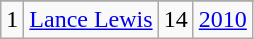<table class="wikitable">
<tr>
</tr>
<tr>
<td>1</td>
<td><a href='#'>Lance Lewis</a></td>
<td>14</td>
<td><a href='#'>2010</a></td>
</tr>
</table>
